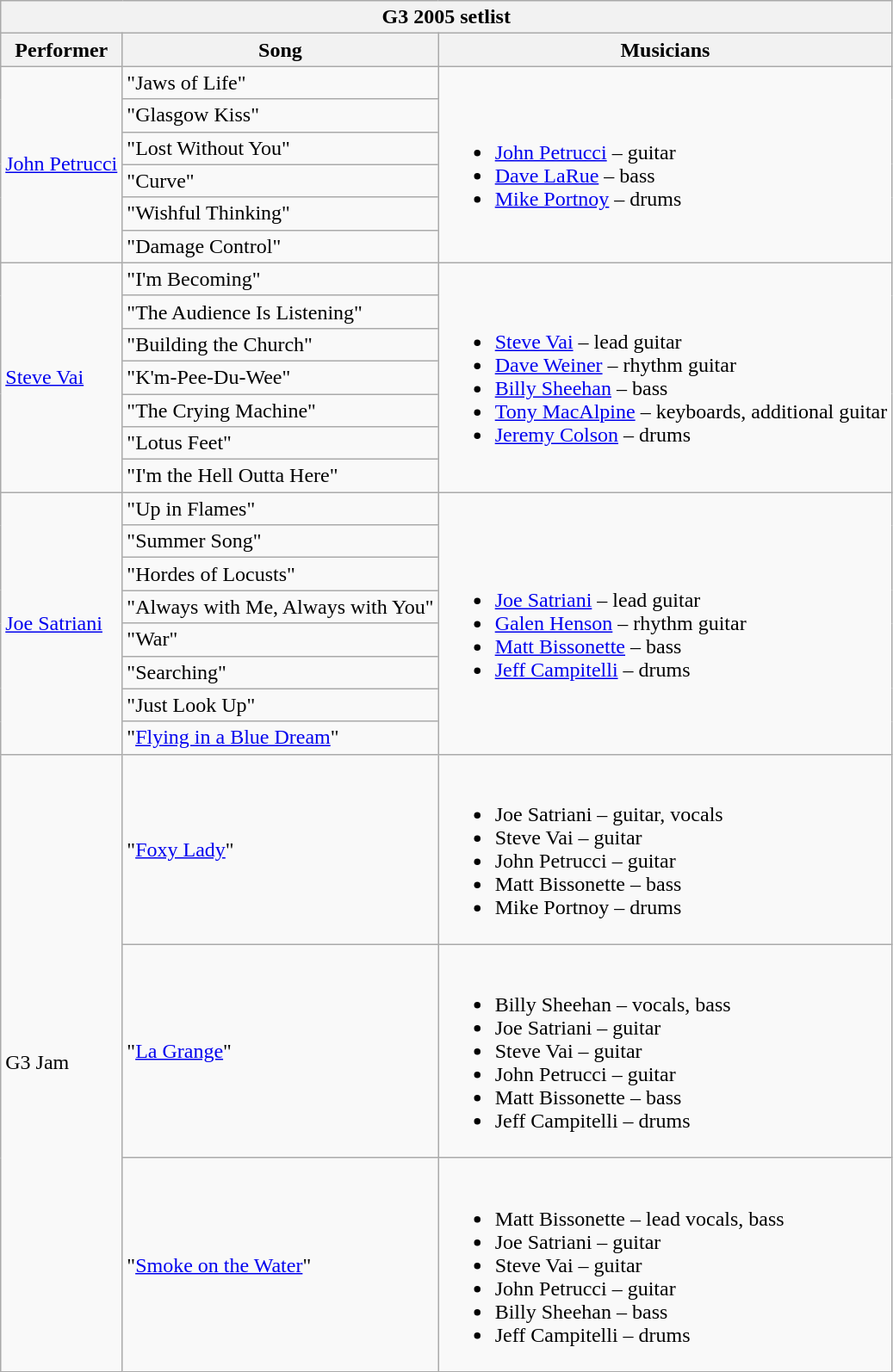<table class="wikitable collapsible collapsed">
<tr>
<th colspan="3">G3 2005 setlist</th>
</tr>
<tr>
<th>Performer</th>
<th>Song</th>
<th>Musicians</th>
</tr>
<tr>
<td rowspan=6><a href='#'>John Petrucci</a></td>
<td>"Jaws of Life"</td>
<td rowspan=6><br><ul><li><a href='#'>John Petrucci</a> – guitar</li><li><a href='#'>Dave LaRue</a> – bass</li><li><a href='#'>Mike Portnoy</a> – drums</li></ul></td>
</tr>
<tr>
<td>"Glasgow Kiss"</td>
</tr>
<tr>
<td>"Lost Without You"</td>
</tr>
<tr>
<td>"Curve"</td>
</tr>
<tr>
<td>"Wishful Thinking"</td>
</tr>
<tr>
<td>"Damage Control"</td>
</tr>
<tr>
<td rowspan=7><a href='#'>Steve Vai</a></td>
<td>"I'm Becoming"</td>
<td rowspan=7><br><ul><li><a href='#'>Steve Vai</a> – lead guitar</li><li><a href='#'>Dave Weiner</a> – rhythm guitar</li><li><a href='#'>Billy Sheehan</a> – bass</li><li><a href='#'>Tony MacAlpine</a> – keyboards, additional guitar</li><li><a href='#'>Jeremy Colson</a> – drums</li></ul></td>
</tr>
<tr>
<td>"The Audience Is Listening"</td>
</tr>
<tr>
<td>"Building the Church"</td>
</tr>
<tr>
<td>"K'm-Pee-Du-Wee"</td>
</tr>
<tr>
<td>"The Crying Machine"</td>
</tr>
<tr>
<td>"Lotus Feet"</td>
</tr>
<tr>
<td>"I'm the Hell Outta Here"</td>
</tr>
<tr>
<td rowspan=8><a href='#'>Joe Satriani</a></td>
<td>"Up in Flames"</td>
<td rowspan=8><br><ul><li><a href='#'>Joe Satriani</a> – lead guitar</li><li><a href='#'>Galen Henson</a> – rhythm guitar</li><li><a href='#'>Matt Bissonette</a> – bass</li><li><a href='#'>Jeff Campitelli</a> – drums</li></ul></td>
</tr>
<tr>
<td>"Summer Song"</td>
</tr>
<tr>
<td>"Hordes of Locusts"</td>
</tr>
<tr>
<td>"Always with Me, Always with You"</td>
</tr>
<tr>
<td>"War"</td>
</tr>
<tr>
<td>"Searching"</td>
</tr>
<tr>
<td>"Just Look Up"</td>
</tr>
<tr>
<td>"<a href='#'>Flying in a Blue Dream</a>"</td>
</tr>
<tr>
<td rowspan=3>G3 Jam</td>
<td>"<a href='#'>Foxy Lady</a>"</td>
<td><br><ul><li>Joe Satriani – guitar, vocals</li><li>Steve Vai – guitar</li><li>John Petrucci – guitar</li><li>Matt Bissonette – bass</li><li>Mike Portnoy – drums</li></ul></td>
</tr>
<tr>
<td>"<a href='#'>La Grange</a>"</td>
<td><br><ul><li>Billy Sheehan – vocals, bass</li><li>Joe Satriani – guitar</li><li>Steve Vai – guitar</li><li>John Petrucci – guitar</li><li>Matt Bissonette – bass</li><li>Jeff Campitelli – drums</li></ul></td>
</tr>
<tr>
<td>"<a href='#'>Smoke on the Water</a>"</td>
<td><br><ul><li>Matt Bissonette – lead vocals, bass</li><li>Joe Satriani – guitar</li><li>Steve Vai – guitar</li><li>John Petrucci – guitar</li><li>Billy Sheehan – bass</li><li>Jeff Campitelli – drums</li></ul></td>
</tr>
</table>
